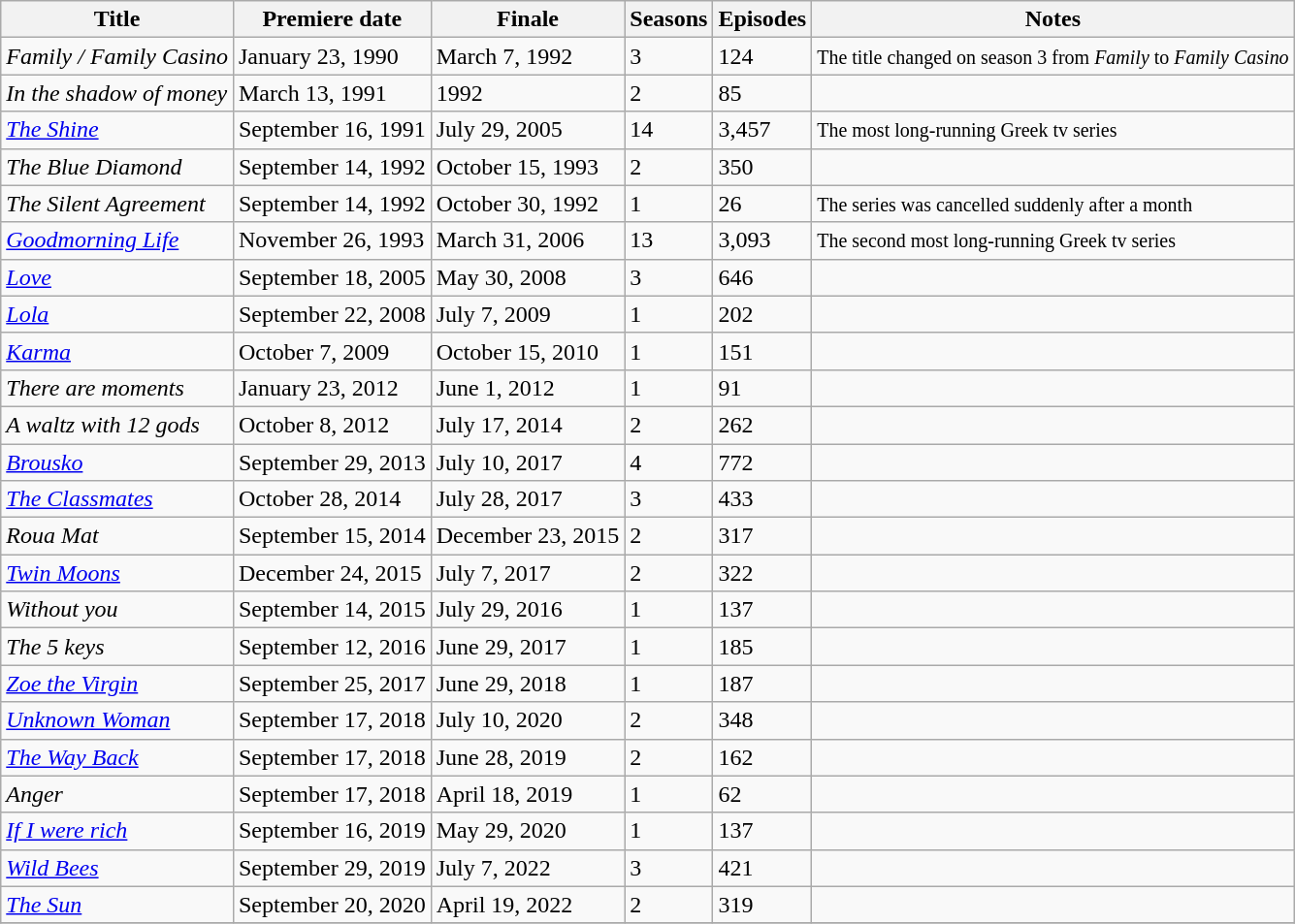<table class="wikitable sortable">
<tr>
<th>Title</th>
<th>Premiere date</th>
<th>Finale</th>
<th>Seasons</th>
<th>Episodes</th>
<th>Notes</th>
</tr>
<tr>
<td><em>Family / Family Casino</em></td>
<td>January 23, 1990</td>
<td>March 7, 1992</td>
<td>3</td>
<td>124</td>
<td><small>The title changed on season 3 from <em>Family</em> to <em>Family Casino</em></small></td>
</tr>
<tr>
<td><em>In the shadow of money</em></td>
<td>March 13, 1991</td>
<td>1992</td>
<td>2</td>
<td>85</td>
<td></td>
</tr>
<tr>
<td><em><a href='#'>The Shine</a></em></td>
<td>September 16, 1991</td>
<td>July 29, 2005</td>
<td>14</td>
<td>3,457</td>
<td><small>The most long-running Greek tv series</small></td>
</tr>
<tr>
<td><em>The Blue Diamond</em></td>
<td>September 14, 1992</td>
<td>October 15, 1993</td>
<td>2</td>
<td>350</td>
<td></td>
</tr>
<tr>
<td><em>The Silent Agreement</em></td>
<td>September 14, 1992</td>
<td>October 30, 1992</td>
<td>1</td>
<td>26</td>
<td><small>The series was cancelled suddenly after a month</small></td>
</tr>
<tr>
<td><em><a href='#'>Goodmorning Life</a></em></td>
<td>November 26, 1993</td>
<td>March 31, 2006</td>
<td>13</td>
<td>3,093</td>
<td><small>The second most long-running Greek tv series</small></td>
</tr>
<tr>
<td><em><a href='#'>Love</a></em></td>
<td>September 18, 2005</td>
<td>May 30, 2008</td>
<td>3</td>
<td>646</td>
<td></td>
</tr>
<tr>
<td><em><a href='#'>Lola</a></em></td>
<td>September 22, 2008</td>
<td>July 7, 2009</td>
<td>1</td>
<td>202</td>
<td></td>
</tr>
<tr>
<td><em><a href='#'>Karma</a></em></td>
<td>October 7, 2009</td>
<td>October 15, 2010</td>
<td>1</td>
<td>151</td>
<td></td>
</tr>
<tr>
<td><em>There are moments</em></td>
<td>January 23, 2012</td>
<td>June 1, 2012</td>
<td>1</td>
<td>91</td>
</tr>
<tr>
<td><em>A waltz with 12 gods</em></td>
<td>October 8, 2012</td>
<td>July 17, 2014</td>
<td>2</td>
<td>262</td>
<td></td>
</tr>
<tr>
<td><em><a href='#'>Brousko</a></em></td>
<td>September 29, 2013</td>
<td>July 10, 2017</td>
<td>4</td>
<td>772</td>
<td></td>
</tr>
<tr>
<td><em><a href='#'>The Classmates</a></em></td>
<td>October 28, 2014</td>
<td>July 28, 2017</td>
<td>3</td>
<td>433</td>
<td></td>
</tr>
<tr>
<td><em>Roua Mat</em></td>
<td>September 15, 2014</td>
<td>December 23, 2015</td>
<td>2</td>
<td>317</td>
<td></td>
</tr>
<tr>
<td><em><a href='#'>Twin Moons</a></em></td>
<td>December 24, 2015</td>
<td>July 7, 2017</td>
<td>2</td>
<td>322</td>
<td></td>
</tr>
<tr>
<td><em>Without you</em></td>
<td>September 14, 2015</td>
<td>July 29, 2016</td>
<td>1</td>
<td>137</td>
<td></td>
</tr>
<tr>
<td><em>The 5 keys</em></td>
<td>September 12, 2016</td>
<td>June 29, 2017</td>
<td>1</td>
<td>185</td>
<td></td>
</tr>
<tr>
<td><em><a href='#'>Zoe the Virgin</a></em></td>
<td>September 25, 2017</td>
<td>June 29, 2018</td>
<td>1</td>
<td>187</td>
<td></td>
</tr>
<tr>
<td><em><a href='#'>Unknown Woman</a></em></td>
<td>September 17, 2018</td>
<td>July 10, 2020</td>
<td>2</td>
<td>348</td>
<td></td>
</tr>
<tr>
<td><em><a href='#'>The Way Back</a></em></td>
<td>September 17, 2018</td>
<td>June 28, 2019</td>
<td>2</td>
<td>162</td>
<td></td>
</tr>
<tr>
<td><em>Anger</em></td>
<td>September 17, 2018</td>
<td>April 18, 2019</td>
<td>1</td>
<td>62</td>
<td></td>
</tr>
<tr>
<td><em><a href='#'>If I were rich</a></em></td>
<td>September 16, 2019</td>
<td>May 29, 2020</td>
<td>1</td>
<td>137</td>
<td></td>
</tr>
<tr>
<td><em><a href='#'>Wild Bees</a></em></td>
<td>September 29, 2019</td>
<td>July 7, 2022</td>
<td>3</td>
<td>421</td>
<td></td>
</tr>
<tr>
<td><em><a href='#'>The Sun</a></em></td>
<td>September 20, 2020</td>
<td>April 19, 2022</td>
<td>2</td>
<td>319</td>
<td></td>
</tr>
<tr>
</tr>
</table>
